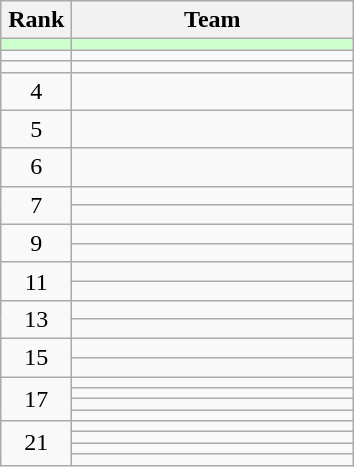<table class="wikitable" style="text-align:center">
<tr>
<th width=40>Rank</th>
<th width=180>Team</th>
</tr>
<tr bgcolor=#ccffcc>
<td></td>
<td style="text-align:left"></td>
</tr>
<tr>
<td></td>
<td style="text-align:left"></td>
</tr>
<tr>
<td></td>
<td style="text-align:left"></td>
</tr>
<tr>
<td>4</td>
<td style="text-align:left"></td>
</tr>
<tr>
<td>5</td>
<td style="text-align:left"></td>
</tr>
<tr>
<td>6</td>
<td style="text-align:left"></td>
</tr>
<tr>
<td rowspan=2>7</td>
<td style="text-align:left"></td>
</tr>
<tr>
<td style="text-align:left"></td>
</tr>
<tr>
<td rowspan=2>9</td>
<td style="text-align:left"></td>
</tr>
<tr>
<td style="text-align:left"></td>
</tr>
<tr>
<td rowspan=2>11</td>
<td style="text-align:left"></td>
</tr>
<tr>
<td style="text-align:left"></td>
</tr>
<tr>
<td rowspan=2>13</td>
<td style="text-align:left"></td>
</tr>
<tr>
<td style="text-align:left"></td>
</tr>
<tr>
<td rowspan=2>15</td>
<td style="text-align:left"></td>
</tr>
<tr>
<td style="text-align:left"></td>
</tr>
<tr>
<td rowspan=4>17</td>
<td style="text-align:left"></td>
</tr>
<tr>
<td style="text-align:left"></td>
</tr>
<tr>
<td style="text-align:left"></td>
</tr>
<tr>
<td style="text-align:left"></td>
</tr>
<tr>
<td rowspan=4>21</td>
<td style="text-align:left"></td>
</tr>
<tr>
<td style="text-align:left"></td>
</tr>
<tr>
<td style="text-align:left"></td>
</tr>
<tr>
<td style="text-align:left"></td>
</tr>
</table>
